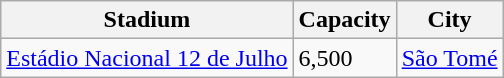<table class="wikitable sortable">
<tr>
<th>Stadium</th>
<th>Capacity</th>
<th>City</th>
</tr>
<tr>
<td><a href='#'>Estádio Nacional 12 de Julho</a></td>
<td>6,500</td>
<td><a href='#'>São Tomé</a></td>
</tr>
</table>
